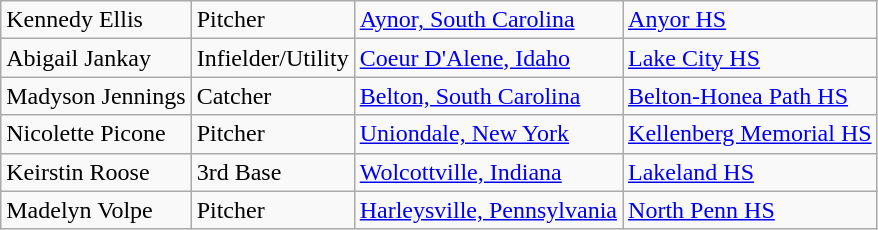<table class="wikitable">
<tr>
<td>Kennedy Ellis</td>
<td>Pitcher</td>
<td><a href='#'>Aynor, South Carolina</a></td>
<td><a href='#'>Anyor HS</a></td>
</tr>
<tr>
<td>Abigail Jankay</td>
<td>Infielder/Utility</td>
<td><a href='#'>Coeur D'Alene, Idaho</a></td>
<td><a href='#'>Lake City HS</a></td>
</tr>
<tr>
<td>Madyson Jennings</td>
<td>Catcher</td>
<td><a href='#'>Belton, South Carolina</a></td>
<td><a href='#'>Belton-Honea Path HS</a></td>
</tr>
<tr>
<td>Nicolette Picone</td>
<td>Pitcher</td>
<td><a href='#'>Uniondale, New York</a></td>
<td><a href='#'>Kellenberg Memorial HS</a></td>
</tr>
<tr>
<td>Keirstin Roose</td>
<td>3rd Base</td>
<td><a href='#'>Wolcottville, Indiana</a></td>
<td><a href='#'>Lakeland HS</a></td>
</tr>
<tr>
<td>Madelyn Volpe</td>
<td>Pitcher</td>
<td><a href='#'>Harleysville, Pennsylvania</a></td>
<td><a href='#'>North Penn HS</a></td>
</tr>
</table>
